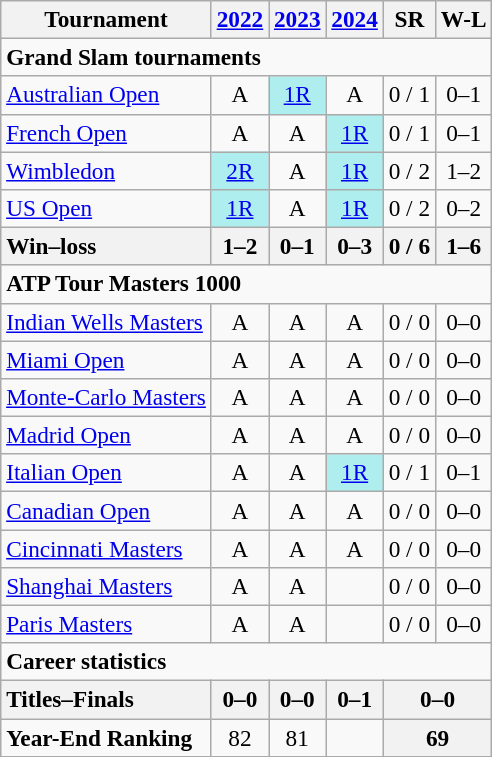<table class=wikitable style=text-align:center;font-size:97%>
<tr>
<th>Tournament</th>
<th><a href='#'>2022</a></th>
<th><a href='#'>2023</a></th>
<th><a href='#'>2024</a></th>
<th>SR</th>
<th>W-L</th>
</tr>
<tr>
<td colspan="6" align="left"><strong>Grand Slam tournaments</strong></td>
</tr>
<tr>
<td align=left><a href='#'>Australian Open</a></td>
<td>A</td>
<td bgcolor=afeeee><a href='#'>1R</a></td>
<td>A</td>
<td>0 / 1</td>
<td>0–1</td>
</tr>
<tr>
<td align=left><a href='#'>French Open</a></td>
<td>A</td>
<td>A</td>
<td bgcolor=afeeee><a href='#'>1R</a></td>
<td>0 / 1</td>
<td>0–1</td>
</tr>
<tr>
<td align=left><a href='#'>Wimbledon</a></td>
<td bgcolor=afeeee><a href='#'>2R</a></td>
<td>A</td>
<td bgcolor=afeeee><a href='#'>1R</a></td>
<td>0 / 2</td>
<td>1–2</td>
</tr>
<tr>
<td align=left><a href='#'>US Open</a></td>
<td bgcolor=afeeee><a href='#'>1R</a></td>
<td>A</td>
<td bgcolor=afeeee><a href='#'>1R</a></td>
<td>0 / 2</td>
<td>0–2</td>
</tr>
<tr>
<th style=text-align:left>Win–loss</th>
<th>1–2</th>
<th>0–1</th>
<th>0–3</th>
<th>0 / 6</th>
<th>1–6</th>
</tr>
<tr>
<td colspan="6" align="left"><strong>ATP Tour Masters 1000</strong></td>
</tr>
<tr>
<td align=left><a href='#'>Indian Wells Masters</a></td>
<td>A</td>
<td>A</td>
<td>A</td>
<td>0 / 0</td>
<td>0–0</td>
</tr>
<tr>
<td align=left><a href='#'>Miami Open</a></td>
<td>A</td>
<td>A</td>
<td>A</td>
<td>0 / 0</td>
<td>0–0</td>
</tr>
<tr>
<td align=left><a href='#'>Monte-Carlo Masters</a></td>
<td>A</td>
<td>A</td>
<td>A</td>
<td>0 / 0</td>
<td>0–0</td>
</tr>
<tr>
<td align=left><a href='#'>Madrid Open</a></td>
<td>A</td>
<td>A</td>
<td>A</td>
<td>0 / 0</td>
<td>0–0</td>
</tr>
<tr>
<td align=left><a href='#'>Italian Open</a></td>
<td>A</td>
<td>A</td>
<td bgcolor=afeeee><a href='#'>1R</a></td>
<td>0 / 1</td>
<td>0–1</td>
</tr>
<tr>
<td align=left><a href='#'>Canadian Open</a></td>
<td>A</td>
<td>A</td>
<td>A</td>
<td>0 / 0</td>
<td>0–0</td>
</tr>
<tr>
<td align=left><a href='#'>Cincinnati Masters</a></td>
<td>A</td>
<td>A</td>
<td>A</td>
<td>0 / 0</td>
<td>0–0</td>
</tr>
<tr>
<td align=left><a href='#'>Shanghai Masters</a></td>
<td>A</td>
<td>A</td>
<td></td>
<td>0 / 0</td>
<td>0–0</td>
</tr>
<tr>
<td align=left><a href='#'>Paris Masters</a></td>
<td>A</td>
<td>A</td>
<td></td>
<td>0 / 0</td>
<td>0–0</td>
</tr>
<tr>
<td colspan="6" align="left"><strong>Career statistics</strong></td>
</tr>
<tr>
<th style=text-align:left>Titles–Finals</th>
<th>0–0</th>
<th>0–0</th>
<th>0–1</th>
<th colspan=2><strong>0–0</strong></th>
</tr>
<tr>
<td align=left><strong>Year-End Ranking</strong></td>
<td>82</td>
<td>81</td>
<td></td>
<th colspan=2><strong>69</strong></th>
</tr>
</table>
